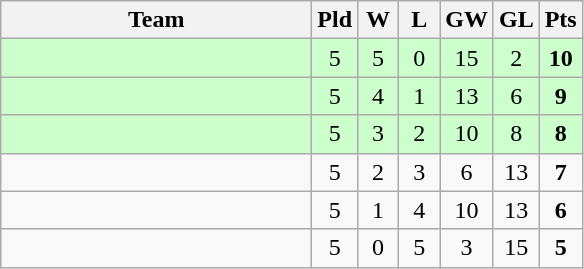<table class="wikitable" style="text-align:center">
<tr>
<th width=200>Team</th>
<th width=20>Pld</th>
<th width=20>W</th>
<th width=20>L</th>
<th width=20>GW</th>
<th width=20>GL</th>
<th width=20>Pts</th>
</tr>
<tr bgcolor=ccffcc>
<td style="text-align:left;"></td>
<td>5</td>
<td>5</td>
<td>0</td>
<td>15</td>
<td>2</td>
<td><strong>10</strong></td>
</tr>
<tr bgcolor=ccffcc>
<td style="text-align:left;"></td>
<td>5</td>
<td>4</td>
<td>1</td>
<td>13</td>
<td>6</td>
<td><strong>9</strong></td>
</tr>
<tr bgcolor=ccffcc>
<td style="text-align:left;"></td>
<td>5</td>
<td>3</td>
<td>2</td>
<td>10</td>
<td>8</td>
<td><strong>8</strong></td>
</tr>
<tr>
<td style="text-align:left;"></td>
<td>5</td>
<td>2</td>
<td>3</td>
<td>6</td>
<td>13</td>
<td><strong>7</strong></td>
</tr>
<tr>
<td style="text-align:left;"></td>
<td>5</td>
<td>1</td>
<td>4</td>
<td>10</td>
<td>13</td>
<td><strong>6</strong></td>
</tr>
<tr>
<td style="text-align:left;"></td>
<td>5</td>
<td>0</td>
<td>5</td>
<td>3</td>
<td>15</td>
<td><strong>5</strong></td>
</tr>
</table>
